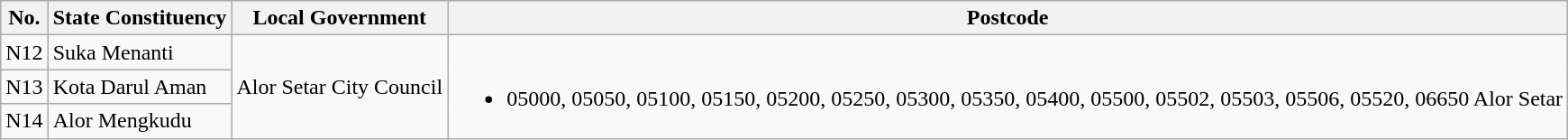<table class="wikitable">
<tr>
<th>No.</th>
<th>State Constituency</th>
<th>Local Government</th>
<th>Postcode</th>
</tr>
<tr>
<td>N12</td>
<td>Suka Menanti</td>
<td rowspan="3">Alor Setar City Council</td>
<td rowspan="3"><br><ul><li>05000, 05050, 05100, 05150, 05200, 05250, 05300, 05350, 05400, 05500, 05502, 05503, 05506, 05520, 06650 Alor Setar</li></ul></td>
</tr>
<tr>
<td>N13</td>
<td>Kota Darul Aman</td>
</tr>
<tr>
<td>N14</td>
<td>Alor Mengkudu</td>
</tr>
</table>
